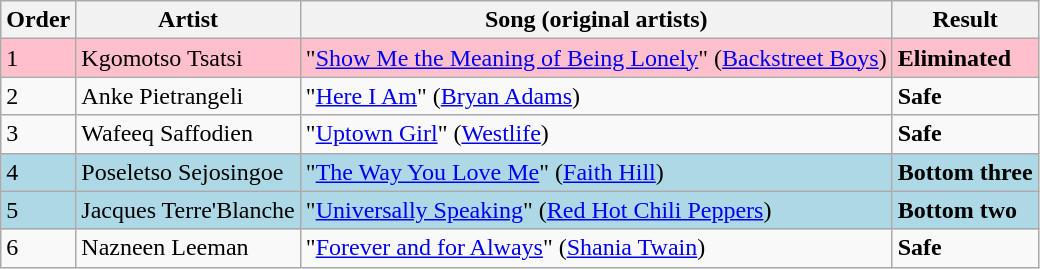<table class=wikitable>
<tr>
<th>Order</th>
<th>Artist</th>
<th>Song (original artists)</th>
<th>Result</th>
</tr>
<tr style="background:pink;">
<td>1</td>
<td>Kgomotso Tsatsi</td>
<td>"<a href='#'>Show Me the Meaning of Being Lonely</a>" (<a href='#'>Backstreet Boys</a>)</td>
<td><strong>Eliminated</strong></td>
</tr>
<tr>
<td>2</td>
<td>Anke Pietrangeli</td>
<td>"<a href='#'>Here I Am</a>" (<a href='#'>Bryan Adams</a>)</td>
<td><strong>Safe</strong></td>
</tr>
<tr>
<td>3</td>
<td>Wafeeq Saffodien</td>
<td>"<a href='#'>Uptown Girl</a>" (<a href='#'>Westlife</a>)</td>
<td><strong>Safe</strong></td>
</tr>
<tr style="background:lightblue;">
<td>4</td>
<td>Poseletso Sejosingoe</td>
<td>"<a href='#'>The Way You Love Me</a>" (<a href='#'>Faith Hill</a>)</td>
<td><strong>Bottom three</strong></td>
</tr>
<tr style="background:lightblue;">
<td>5</td>
<td>Jacques Terre'Blanche</td>
<td>"<a href='#'>Universally Speaking</a>" (<a href='#'>Red Hot Chili Peppers</a>)</td>
<td><strong>Bottom two</strong></td>
</tr>
<tr>
<td>6</td>
<td>Nazneen Leeman</td>
<td>"<a href='#'>Forever and for Always</a>" (<a href='#'>Shania Twain</a>)</td>
<td><strong>Safe</strong></td>
</tr>
</table>
